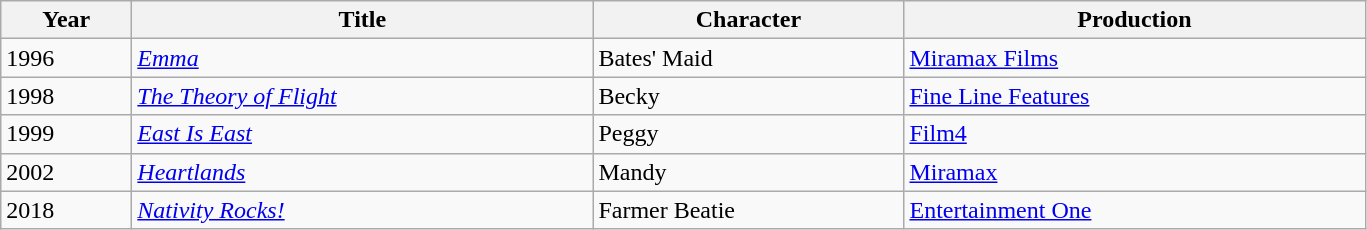<table class="wikitable sortable">
<tr>
<th scope="col" style="width:80px;">Year</th>
<th scope="col" style="width:300px;">Title</th>
<th scope="col" style="width:200px;">Character</th>
<th scope="col" style="width:300px;">Production</th>
</tr>
<tr>
<td>1996</td>
<td><em><a href='#'>Emma</a></em></td>
<td>Bates' Maid</td>
<td><a href='#'>Miramax Films</a></td>
</tr>
<tr>
<td>1998</td>
<td><em><a href='#'>The Theory of Flight</a></em></td>
<td>Becky</td>
<td><a href='#'>Fine Line Features</a></td>
</tr>
<tr>
<td>1999</td>
<td><em><a href='#'>East Is East</a></em></td>
<td>Peggy</td>
<td><a href='#'>Film4</a></td>
</tr>
<tr>
<td>2002</td>
<td><em><a href='#'>Heartlands</a></em></td>
<td>Mandy</td>
<td><a href='#'>Miramax</a></td>
</tr>
<tr>
<td>2018</td>
<td><em><a href='#'>Nativity Rocks!</a></em></td>
<td>Farmer Beatie</td>
<td><a href='#'>Entertainment One</a></td>
</tr>
</table>
